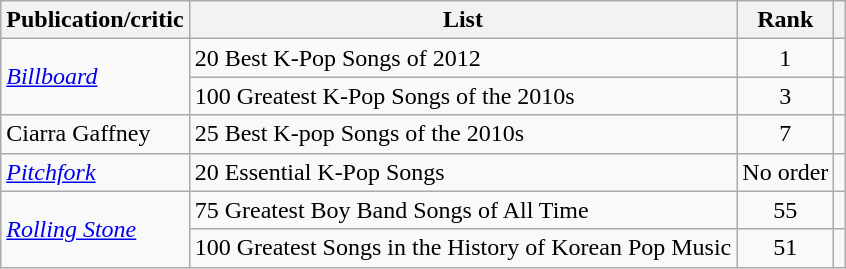<table class="wikitable sortable">
<tr>
<th>Publication/critic</th>
<th>List</th>
<th>Rank</th>
<th class="unsortable"></th>
</tr>
<tr>
<td rowspan="2"><em><a href='#'>Billboard</a></em></td>
<td>20 Best K-Pop Songs of 2012</td>
<td align="center">1</td>
<td align="center"></td>
</tr>
<tr>
<td>100 Greatest K-Pop Songs of the 2010s</td>
<td align="center">3</td>
<td align="center"></td>
</tr>
<tr>
<td>Ciarra Gaffney</td>
<td>25 Best K-pop Songs of the 2010s</td>
<td style="text-align:center">7</td>
<td style="text-align:center"></td>
</tr>
<tr>
<td><em><a href='#'>Pitchfork</a></em></td>
<td>20 Essential K-Pop Songs</td>
<td align="center">No order</td>
<td align="center"></td>
</tr>
<tr>
<td rowspan="2"><em><a href='#'>Rolling Stone</a></em></td>
<td>75 Greatest Boy Band Songs of All Time</td>
<td align="center">55</td>
<td align="center"></td>
</tr>
<tr>
<td>100 Greatest Songs in the History of Korean Pop Music</td>
<td align="center">51</td>
<td align="center"></td>
</tr>
</table>
